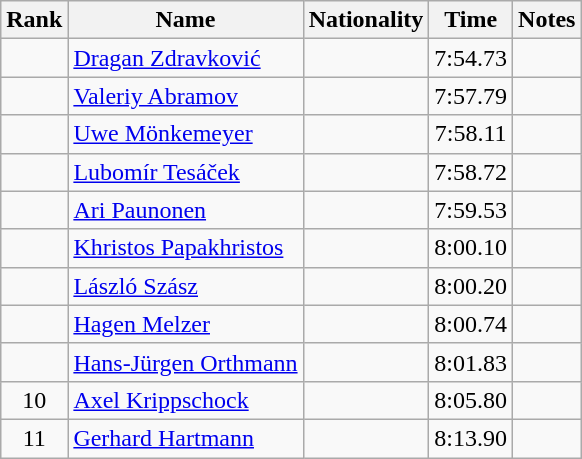<table class="wikitable sortable" style="text-align:center">
<tr>
<th>Rank</th>
<th>Name</th>
<th>Nationality</th>
<th>Time</th>
<th>Notes</th>
</tr>
<tr>
<td></td>
<td align="left"><a href='#'>Dragan Zdravković</a></td>
<td align=left></td>
<td>7:54.73</td>
<td></td>
</tr>
<tr>
<td></td>
<td align="left"><a href='#'>Valeriy Abramov</a></td>
<td align=left></td>
<td>7:57.79</td>
<td></td>
</tr>
<tr>
<td></td>
<td align="left"><a href='#'>Uwe Mönkemeyer</a></td>
<td align=left></td>
<td>7:58.11</td>
<td></td>
</tr>
<tr>
<td></td>
<td align="left"><a href='#'>Lubomír Tesáček</a></td>
<td align=left></td>
<td>7:58.72</td>
<td></td>
</tr>
<tr>
<td></td>
<td align="left"><a href='#'>Ari Paunonen</a></td>
<td align=left></td>
<td>7:59.53</td>
<td></td>
</tr>
<tr>
<td></td>
<td align="left"><a href='#'>Khristos Papakhristos</a></td>
<td align=left></td>
<td>8:00.10</td>
<td></td>
</tr>
<tr>
<td></td>
<td align="left"><a href='#'>László Szász</a></td>
<td align=left></td>
<td>8:00.20</td>
<td></td>
</tr>
<tr>
<td></td>
<td align="left"><a href='#'>Hagen Melzer</a></td>
<td align=left></td>
<td>8:00.74</td>
<td></td>
</tr>
<tr>
<td></td>
<td align="left"><a href='#'>Hans-Jürgen Orthmann</a></td>
<td align=left></td>
<td>8:01.83</td>
<td></td>
</tr>
<tr>
<td>10</td>
<td align="left"><a href='#'>Axel Krippschock</a></td>
<td align=left></td>
<td>8:05.80</td>
<td></td>
</tr>
<tr>
<td>11</td>
<td align="left"><a href='#'>Gerhard Hartmann</a></td>
<td align=left></td>
<td>8:13.90</td>
<td></td>
</tr>
</table>
